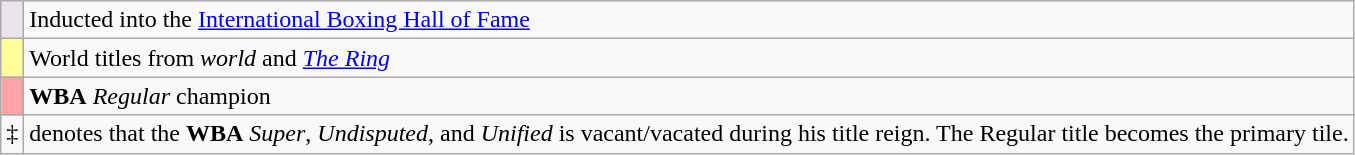<table class="wikitable">
<tr>
<td bgcolor=#ece4ec width=5px></td>
<td>Inducted into the <a href='#'>International Boxing Hall of Fame</a></td>
</tr>
<tr>
<td bgcolor=#FFFF99 width=5px></td>
<td>World titles from <em>world</em> and <em><a href='#'>The Ring</a></em></td>
</tr>
<tr>
<td style="background:#ffa3a6; width:5px;"></td>
<td><strong>WBA</strong> <em>Regular</em> champion</td>
</tr>
<tr>
<td>‡</td>
<td>denotes that the <strong>WBA</strong> <em>Super</em>, <em>Undisputed</em>, and <em>Unified</em> is vacant/vacated during his title reign. The Regular title becomes the primary tile.</td>
</tr>
</table>
